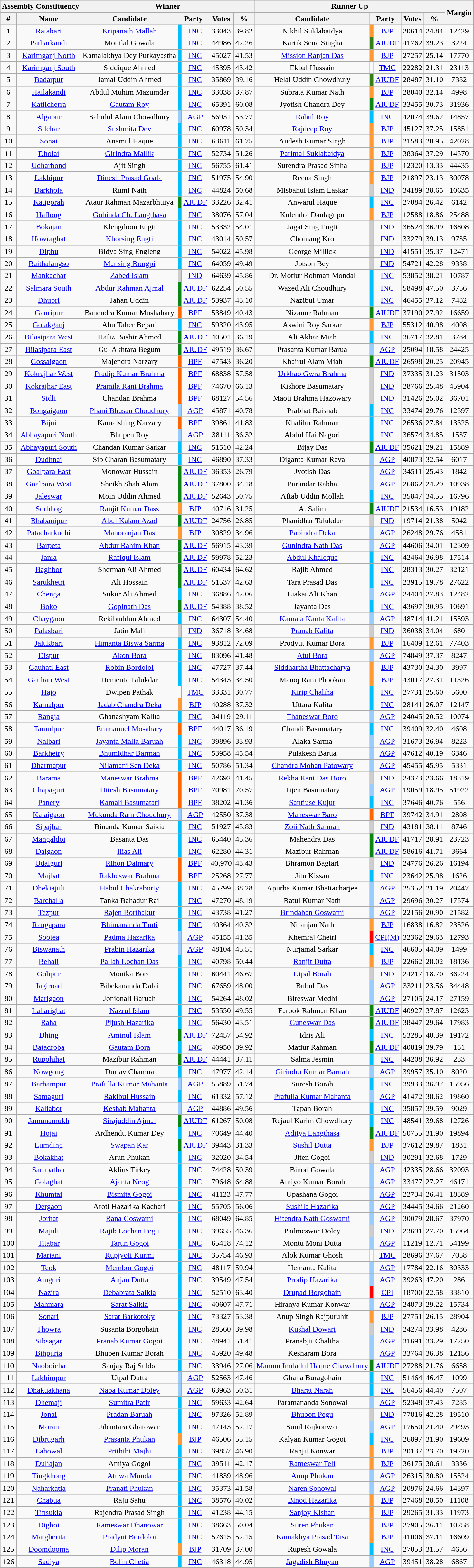<table class="wikitable sortable" style="text-align:center;">
<tr>
<th colspan="2">Assembly Constituency</th>
<th colspan="5">Winner</th>
<th colspan="5">Runner Up</th>
<th rowspan="2">Margin</th>
</tr>
<tr>
<th>#</th>
<th>Name</th>
<th>Candidate</th>
<th colspan="2">Party</th>
<th>Votes</th>
<th>%</th>
<th>Candidate</th>
<th colspan="2">Party</th>
<th>Votes</th>
<th>%</th>
</tr>
<tr>
<td>1</td>
<td><a href='#'>Ratabari</a></td>
<td><a href='#'>Kripanath Mallah</a></td>
<td bgcolor=#00BFFF></td>
<td><a href='#'>INC</a></td>
<td>33043</td>
<td>39.82</td>
<td>Nikhil Suklabaidya</td>
<td bgcolor=#FF9933></td>
<td><a href='#'>BJP</a></td>
<td>20614</td>
<td>24.84</td>
<td>12429</td>
</tr>
<tr>
<td>2</td>
<td><a href='#'>Patharkandi</a></td>
<td>Monilal Gowala</td>
<td bgcolor=#00BFFF></td>
<td><a href='#'>INC</a></td>
<td>44986</td>
<td>42.26</td>
<td>Kartik Sena Singha</td>
<td bgcolor=#348017></td>
<td><a href='#'>AIUDF</a></td>
<td>41762</td>
<td>39.23</td>
<td>3224</td>
</tr>
<tr>
<td>3</td>
<td><a href='#'>Karimganj North</a></td>
<td>Kamalakhya Dey Purkayastha</td>
<td bgcolor=#00BFFF></td>
<td><a href='#'>INC</a></td>
<td>45027</td>
<td>41.53</td>
<td><a href='#'>Mission Ranjan Das</a></td>
<td bgcolor=#FF9933></td>
<td><a href='#'>BJP</a></td>
<td>27257</td>
<td>25.14</td>
<td>17770</td>
</tr>
<tr>
<td>4</td>
<td><a href='#'>Karimganj South</a></td>
<td>Siddique Ahmed</td>
<td bgcolor=#00BFFF></td>
<td><a href='#'>INC</a></td>
<td>45395</td>
<td>43.42</td>
<td>Ekbal Hussain</td>
<td bgcolor=></td>
<td><a href='#'>TMC</a></td>
<td>22282</td>
<td>21.31</td>
<td>23113</td>
</tr>
<tr>
<td>5</td>
<td><a href='#'>Badarpur</a></td>
<td>Jamal Uddin Ahmed</td>
<td bgcolor=#00BFFF></td>
<td><a href='#'>INC</a></td>
<td>35869</td>
<td>39.16</td>
<td>Helal Uddin Chowdhury</td>
<td bgcolor=#348017></td>
<td><a href='#'>AIUDF</a></td>
<td>28487</td>
<td>31.10</td>
<td>7382</td>
</tr>
<tr>
<td>6</td>
<td><a href='#'>Hailakandi</a></td>
<td>Abdul Muhim Mazumdar</td>
<td bgcolor=#00BFFF></td>
<td><a href='#'>INC</a></td>
<td>33038</td>
<td>37.87</td>
<td>Subrata Kumar Nath</td>
<td bgcolor=#FF9933></td>
<td><a href='#'>BJP</a></td>
<td>28040</td>
<td>32.14</td>
<td>4998</td>
</tr>
<tr>
<td>7</td>
<td><a href='#'>Katlicherra</a></td>
<td><a href='#'>Gautam Roy</a></td>
<td bgcolor=#00BFFF></td>
<td><a href='#'>INC</a></td>
<td>65391</td>
<td>60.08</td>
<td>Jyotish Chandra Dey</td>
<td bgcolor=#0A8612></td>
<td><a href='#'>AIUDF</a></td>
<td>33455</td>
<td>30.73</td>
<td>31936</td>
</tr>
<tr>
<td>8</td>
<td><a href='#'>Algapur</a></td>
<td>Sahidul Alam Chowdhury</td>
<td bgcolor=#99CCFF></td>
<td><a href='#'>AGP</a></td>
<td>56931</td>
<td>53.77</td>
<td><a href='#'>Rahul Roy</a></td>
<td bgcolor=#00BFFF></td>
<td><a href='#'>INC</a></td>
<td>42074</td>
<td>39.62</td>
<td>14857</td>
</tr>
<tr>
<td>9</td>
<td><a href='#'>Silchar</a></td>
<td><a href='#'>Sushmita Dev</a></td>
<td bgcolor=#00BFFF></td>
<td><a href='#'>INC</a></td>
<td>60978</td>
<td>50.34</td>
<td><a href='#'>Rajdeep Roy</a></td>
<td bgcolor=#FF9933></td>
<td><a href='#'>BJP</a></td>
<td>45127</td>
<td>37.25</td>
<td>15851</td>
</tr>
<tr>
<td>10</td>
<td><a href='#'>Sonai</a></td>
<td>Anamul Haque</td>
<td bgcolor=#00BFFF></td>
<td><a href='#'>INC</a></td>
<td>63611</td>
<td>61.75</td>
<td>Audesh Kumar Singh</td>
<td bgcolor=#FF9933></td>
<td><a href='#'>BJP</a></td>
<td>21583</td>
<td>20.95</td>
<td>42028</td>
</tr>
<tr>
<td>11</td>
<td><a href='#'>Dholai</a></td>
<td><a href='#'>Girindra Mallik</a></td>
<td bgcolor=#00BFFF></td>
<td><a href='#'>INC</a></td>
<td>52734</td>
<td>51.26</td>
<td><a href='#'>Parimal Suklabaidya</a></td>
<td bgcolor=#FF9933></td>
<td><a href='#'>BJP</a></td>
<td>38364</td>
<td>37.29</td>
<td>14370</td>
</tr>
<tr>
<td>12</td>
<td><a href='#'>Udharbond</a></td>
<td>Ajit Singh</td>
<td bgcolor=#00BFFF></td>
<td><a href='#'>INC</a></td>
<td>56755</td>
<td>61.41</td>
<td>Surendra Prasad Sinha</td>
<td bgcolor=#FF9933></td>
<td><a href='#'>BJP</a></td>
<td>12320</td>
<td>13.33</td>
<td>44435</td>
</tr>
<tr>
<td>13</td>
<td><a href='#'>Lakhipur</a></td>
<td><a href='#'>Dinesh Prasad Goala</a></td>
<td bgcolor=#00BFFF></td>
<td><a href='#'>INC</a></td>
<td>51975</td>
<td>54.90</td>
<td>Reena Singh</td>
<td bgcolor=#FF9933></td>
<td><a href='#'>BJP</a></td>
<td>21897</td>
<td>23.13</td>
<td>30078</td>
</tr>
<tr>
<td>14</td>
<td><a href='#'>Barkhola</a></td>
<td>Rumi Nath</td>
<td bgcolor=#00BFFF></td>
<td><a href='#'>INC</a></td>
<td>44824</td>
<td>50.68</td>
<td>Misbahul Islam Laskar</td>
<td bgcolor=#CDCDCD></td>
<td><a href='#'>IND</a></td>
<td>34189</td>
<td>38.65</td>
<td>10635</td>
</tr>
<tr>
<td>15</td>
<td><a href='#'>Katigorah</a></td>
<td>Ataur Rahman Mazarbhuiya</td>
<td bgcolor=#0A8612></td>
<td><a href='#'>AIUDF</a></td>
<td>33226</td>
<td>32.41</td>
<td>Anwarul Haque</td>
<td bgcolor=#00BFFF></td>
<td><a href='#'>INC</a></td>
<td>27084</td>
<td>26.42</td>
<td>6142</td>
</tr>
<tr>
<td>16</td>
<td><a href='#'>Haflong</a></td>
<td><a href='#'>Gobinda Ch. Langthasa</a></td>
<td bgcolor=#00BFFF></td>
<td><a href='#'>INC</a></td>
<td>38076</td>
<td>57.04</td>
<td>Kulendra Daulagupu</td>
<td bgcolor=#FF9933></td>
<td><a href='#'>BJP</a></td>
<td>12588</td>
<td>18.86</td>
<td>25488</td>
</tr>
<tr>
<td>17</td>
<td><a href='#'>Bokajan</a></td>
<td>Klengdoon Engti</td>
<td bgcolor=#00BFFF></td>
<td><a href='#'>INC</a></td>
<td>53332</td>
<td>54.01</td>
<td>Jagat Sing Engti</td>
<td bgcolor=#CDCDCD></td>
<td><a href='#'>IND</a></td>
<td>36524</td>
<td>36.99</td>
<td>16808</td>
</tr>
<tr>
<td>18</td>
<td><a href='#'>Howraghat</a></td>
<td><a href='#'>Khorsing Engti</a></td>
<td bgcolor=#00BFFF></td>
<td><a href='#'>INC</a></td>
<td>43014</td>
<td>50.57</td>
<td>Chomang Kro</td>
<td bgcolor=#CDCDCD></td>
<td><a href='#'>IND</a></td>
<td>33279</td>
<td>39.13</td>
<td>9735</td>
</tr>
<tr>
<td>19</td>
<td><a href='#'>Diphu</a></td>
<td>Bidya Sing Engleng</td>
<td bgcolor=#00BFFF></td>
<td><a href='#'>INC</a></td>
<td>54022</td>
<td>45.98</td>
<td>George Millick</td>
<td bgcolor=#CDCDCD></td>
<td><a href='#'>IND</a></td>
<td>41551</td>
<td>35.37</td>
<td>12471</td>
</tr>
<tr>
<td>20</td>
<td><a href='#'>Baithalangso</a></td>
<td><a href='#'>Mansing Rongpi</a></td>
<td bgcolor=#00BFFF></td>
<td><a href='#'>INC</a></td>
<td>64059</td>
<td>49.49</td>
<td>Jotson Bey</td>
<td bgcolor=#CDCDCD></td>
<td><a href='#'>IND</a></td>
<td>54721</td>
<td>42.28</td>
<td>9338</td>
</tr>
<tr>
<td>21</td>
<td><a href='#'>Mankachar</a></td>
<td><a href='#'>Zabed Islam</a></td>
<td bgcolor=#CDCDCD></td>
<td><a href='#'>IND</a></td>
<td>64639</td>
<td>45.86</td>
<td>Dr. Motiur Rohman Mondal</td>
<td bgcolor=#00BFFF></td>
<td><a href='#'>INC</a></td>
<td>53852</td>
<td>38.21</td>
<td>10787</td>
</tr>
<tr>
<td>22</td>
<td><a href='#'>Salmara South</a></td>
<td><a href='#'>Abdur Rahman Ajmal</a></td>
<td bgcolor=#0A8612></td>
<td><a href='#'>AIUDF</a></td>
<td>62254</td>
<td>50.55</td>
<td>Wazed Ali Choudhury</td>
<td bgcolor=#00BFFF></td>
<td><a href='#'>INC</a></td>
<td>58498</td>
<td>47.50</td>
<td>3756</td>
</tr>
<tr>
<td>23</td>
<td><a href='#'>Dhubri</a></td>
<td>Jahan Uddin</td>
<td bgcolor=#0A8612></td>
<td><a href='#'>AIUDF</a></td>
<td>53937</td>
<td>43.10</td>
<td>Nazibul Umar</td>
<td bgcolor=#00BFFF></td>
<td><a href='#'>INC</a></td>
<td>46455</td>
<td>37.12</td>
<td>7482</td>
</tr>
<tr>
<td>24</td>
<td><a href='#'>Gauripur</a></td>
<td>Banendra Kumar Mushahary</td>
<td bgcolor=#FF6600></td>
<td><a href='#'>BPF</a></td>
<td>53849</td>
<td>40.43</td>
<td>Nizanur Rahman</td>
<td bgcolor=#0A8612></td>
<td><a href='#'>AIUDF</a></td>
<td>37190</td>
<td>27.92</td>
<td>16659</td>
</tr>
<tr>
<td>25</td>
<td><a href='#'>Golakganj</a></td>
<td>Abu Taher Bepari</td>
<td bgcolor=#00BFFF></td>
<td><a href='#'>INC</a></td>
<td>59320</td>
<td>43.95</td>
<td>Aswini Roy Sarkar</td>
<td bgcolor=#FF9933></td>
<td><a href='#'>BJP</a></td>
<td>55312</td>
<td>40.98</td>
<td>4008</td>
</tr>
<tr>
<td>26</td>
<td><a href='#'>Bilasipara West</a></td>
<td>Hafiz Bashir Ahmed</td>
<td bgcolor=#0A8612></td>
<td><a href='#'>AIUDF</a></td>
<td>40501</td>
<td>36.19</td>
<td>Ali Akbar Miah</td>
<td bgcolor=#00BFFF></td>
<td><a href='#'>INC</a></td>
<td>36717</td>
<td>32.81</td>
<td>3784</td>
</tr>
<tr>
<td>27</td>
<td><a href='#'>Bilasipara East</a></td>
<td>Gul Akhtara Begum</td>
<td bgcolor=#0A8612></td>
<td><a href='#'>AIUDF</a></td>
<td>49519</td>
<td>36.67</td>
<td>Prasanta Kumar Barua</td>
<td bgcolor=#99CCFF></td>
<td><a href='#'>AGP</a></td>
<td>25094</td>
<td>18.58</td>
<td>24425</td>
</tr>
<tr>
<td>28</td>
<td><a href='#'>Gossaigaon</a></td>
<td>Majendra Narzary</td>
<td bgcolor=#FF6600></td>
<td><a href='#'>BPF</a></td>
<td>47543</td>
<td>36.20</td>
<td>Khairul Alam Miah</td>
<td bgcolor=#0A8612></td>
<td><a href='#'>AIUDF</a></td>
<td>26598</td>
<td>20.25</td>
<td>20945</td>
</tr>
<tr>
<td>29</td>
<td><a href='#'>Kokrajhar West</a></td>
<td><a href='#'>Pradip Kumar Brahma</a></td>
<td bgcolor=#FF6600></td>
<td><a href='#'>BPF</a></td>
<td>68838</td>
<td>57.58</td>
<td><a href='#'>Urkhao Gwra Brahma</a></td>
<td bgcolor=#CDCDCD></td>
<td><a href='#'>IND</a></td>
<td>37335</td>
<td>31.23</td>
<td>31503</td>
</tr>
<tr>
<td>30</td>
<td><a href='#'>Kokrajhar East</a></td>
<td><a href='#'>Pramila Rani Brahma</a></td>
<td bgcolor=#FF6600></td>
<td><a href='#'>BPF</a></td>
<td>74670</td>
<td>66.13</td>
<td>Kishore Basumatary</td>
<td bgcolor=#CDCDCD></td>
<td><a href='#'>IND</a></td>
<td>28766</td>
<td>25.48</td>
<td>45904</td>
</tr>
<tr>
<td>31</td>
<td><a href='#'>Sidli</a></td>
<td>Chandan Brahma</td>
<td bgcolor=#FF6600></td>
<td><a href='#'>BPF</a></td>
<td>68127</td>
<td>54.56</td>
<td>Maoti Brahma Hazowary</td>
<td bgcolor=#CDCDCD></td>
<td><a href='#'>IND</a></td>
<td>31426</td>
<td>25.02</td>
<td>36701</td>
</tr>
<tr>
<td>32</td>
<td><a href='#'>Bongaigaon</a></td>
<td><a href='#'>Phani Bhusan Choudhury</a></td>
<td bgcolor=#99CCFF></td>
<td><a href='#'>AGP</a></td>
<td>45871</td>
<td>40.78</td>
<td>Prabhat Baisnab</td>
<td bgcolor=#00BFFF></td>
<td><a href='#'>INC</a></td>
<td>33474</td>
<td>29.76</td>
<td>12397</td>
</tr>
<tr>
<td>33</td>
<td><a href='#'>Bijni</a></td>
<td>Kamalshing Narzary</td>
<td bgcolor=#FF6600></td>
<td><a href='#'>BPF</a></td>
<td>39861</td>
<td>41.83</td>
<td>Khalilur Rahman</td>
<td bgcolor=#00BFFF></td>
<td><a href='#'>INC</a></td>
<td>26536</td>
<td>27.84</td>
<td>13325</td>
</tr>
<tr>
<td>34</td>
<td><a href='#'>Abhayapuri North</a></td>
<td>Bhupen Roy</td>
<td bgcolor=#99CCFF></td>
<td><a href='#'>AGP</a></td>
<td>38111</td>
<td>36.32</td>
<td>Abdul Hai Nagori</td>
<td bgcolor=#00BFFF></td>
<td><a href='#'>INC</a></td>
<td>36574</td>
<td>34.85</td>
<td>1537</td>
</tr>
<tr>
<td>35</td>
<td><a href='#'>Abhayapuri South</a></td>
<td>Chandan Kumar Sarkar</td>
<td bgcolor=#00BFFF></td>
<td><a href='#'>INC</a></td>
<td>51510</td>
<td>42.24</td>
<td>Bijay Das</td>
<td bgcolor=#0A8612></td>
<td><a href='#'>AIUDF</a></td>
<td>35621</td>
<td>29.21</td>
<td>15889</td>
</tr>
<tr>
<td>36</td>
<td><a href='#'>Dudhnai</a></td>
<td>Sib Charan Basumatary</td>
<td bgcolor=#00BFFF></td>
<td><a href='#'>INC</a></td>
<td>46890</td>
<td>37.33</td>
<td>Diganta Kumar Rava</td>
<td bgcolor=#99CCFF></td>
<td><a href='#'>AGP</a></td>
<td>40873</td>
<td>32.54</td>
<td>6017</td>
</tr>
<tr>
<td>37</td>
<td><a href='#'>Goalpara East</a></td>
<td>Monowar Hussain</td>
<td bgcolor=#0A8612></td>
<td><a href='#'>AIUDF</a></td>
<td>36353</td>
<td>26.79</td>
<td>Jyotish Das</td>
<td bgcolor=#99CCFF></td>
<td><a href='#'>AGP</a></td>
<td>34511</td>
<td>25.43</td>
<td>1842</td>
</tr>
<tr>
<td>38</td>
<td><a href='#'>Goalpara West</a></td>
<td>Sheikh Shah Alam</td>
<td bgcolor=#0A8612></td>
<td><a href='#'>AIUDF</a></td>
<td>37800</td>
<td>34.18</td>
<td>Purandar Rabha</td>
<td bgcolor=#99CCFF></td>
<td><a href='#'>AGP</a></td>
<td>26862</td>
<td>24.29</td>
<td>10938</td>
</tr>
<tr>
<td>39</td>
<td><a href='#'>Jaleswar</a></td>
<td>Moin Uddin Ahmed</td>
<td bgcolor=#0A8612></td>
<td><a href='#'>AIUDF</a></td>
<td>52643</td>
<td>50.75</td>
<td>Aftab Uddin Mollah</td>
<td bgcolor=#00BFFF></td>
<td><a href='#'>INC</a></td>
<td>35847</td>
<td>34.55</td>
<td>16796</td>
</tr>
<tr>
<td>40</td>
<td><a href='#'>Sorbhog</a></td>
<td><a href='#'>Ranjit Kumar Dass</a></td>
<td bgcolor=#FF9933></td>
<td><a href='#'>BJP</a></td>
<td>40716</td>
<td>31.25</td>
<td>A. Salim</td>
<td bgcolor=#0A8612></td>
<td><a href='#'>AIUDF</a></td>
<td>21534</td>
<td>16.53</td>
<td>19182</td>
</tr>
<tr>
<td>41</td>
<td><a href='#'>Bhabanipur</a></td>
<td><a href='#'>Abul Kalam Azad</a></td>
<td bgcolor=#0A8612></td>
<td><a href='#'>AIUDF</a></td>
<td>24756</td>
<td>26.85</td>
<td>Phanidhar Talukdar</td>
<td bgcolor=#CDCDCD></td>
<td><a href='#'>IND</a></td>
<td>19714</td>
<td>21.38</td>
<td>5042</td>
</tr>
<tr>
<td>42</td>
<td><a href='#'>Patacharkuchi</a></td>
<td><a href='#'>Manoranjan Das</a></td>
<td bgcolor=#FF9933></td>
<td><a href='#'>BJP</a></td>
<td>30829</td>
<td>34.96</td>
<td><a href='#'>Pabindra Deka</a></td>
<td bgcolor=#99CCFF></td>
<td><a href='#'>AGP</a></td>
<td>26248</td>
<td>29.76</td>
<td>4581</td>
</tr>
<tr>
<td>43</td>
<td><a href='#'>Barpeta</a></td>
<td><a href='#'>Abdur Rahim Khan</a></td>
<td bgcolor=#0A8612></td>
<td><a href='#'>AIUDF</a></td>
<td>56915</td>
<td>43.39</td>
<td><a href='#'>Gunindra Nath Das</a></td>
<td bgcolor=#99CCFF></td>
<td><a href='#'>AGP</a></td>
<td>44606</td>
<td>34.01</td>
<td>12309</td>
</tr>
<tr>
<td>44</td>
<td><a href='#'>Jania</a></td>
<td><a href='#'>Rafiqul Islam</a></td>
<td bgcolor=#0A8612></td>
<td><a href='#'>AIUDF</a></td>
<td>59978</td>
<td>52.23</td>
<td><a href='#'>Abdul Khaleque</a></td>
<td bgcolor=#00BFFF></td>
<td><a href='#'>INC</a></td>
<td>42464</td>
<td>36.98</td>
<td>17514</td>
</tr>
<tr>
<td>45</td>
<td><a href='#'>Baghbor</a></td>
<td>Sherman Ali Ahmed</td>
<td bgcolor=#0A8612></td>
<td><a href='#'>AIUDF</a></td>
<td>60434</td>
<td>64.62</td>
<td>Rajib Ahmed</td>
<td bgcolor=#00BFFF></td>
<td><a href='#'>INC</a></td>
<td>28313</td>
<td>30.27</td>
<td>32121</td>
</tr>
<tr>
<td>46</td>
<td><a href='#'>Sarukhetri</a></td>
<td>Ali Hossain</td>
<td bgcolor=#0A8612></td>
<td><a href='#'>AIUDF</a></td>
<td>51537</td>
<td>42.63</td>
<td>Tara Prasad Das</td>
<td bgcolor=#00BFFF></td>
<td><a href='#'>INC</a></td>
<td>23915</td>
<td>19.78</td>
<td>27622</td>
</tr>
<tr>
<td>47</td>
<td><a href='#'>Chenga</a></td>
<td>Sukur Ali Ahmed</td>
<td bgcolor=#00BFFF></td>
<td><a href='#'>INC</a></td>
<td>36886</td>
<td>42.06</td>
<td>Liakat Ali Khan</td>
<td bgcolor=#99CCFF></td>
<td><a href='#'>AGP</a></td>
<td>24404</td>
<td>27.83</td>
<td>12482</td>
</tr>
<tr>
<td>48</td>
<td><a href='#'>Boko</a></td>
<td><a href='#'>Gopinath Das</a></td>
<td bgcolor=#0A8612></td>
<td><a href='#'>AIUDF</a></td>
<td>54388</td>
<td>38.52</td>
<td>Jayanta Das</td>
<td bgcolor=#00BFFF></td>
<td><a href='#'>INC</a></td>
<td>43697</td>
<td>30.95</td>
<td>10691</td>
</tr>
<tr>
<td>49</td>
<td><a href='#'>Chaygaon</a></td>
<td>Rekibuddun Ahmed</td>
<td bgcolor=#00BFFF></td>
<td><a href='#'>INC</a></td>
<td>64307</td>
<td>54.40</td>
<td><a href='#'>Kamala Kanta Kalita</a></td>
<td bgcolor=#99CCFF></td>
<td><a href='#'>AGP</a></td>
<td>48714</td>
<td>41.21</td>
<td>15593</td>
</tr>
<tr>
<td>50</td>
<td><a href='#'>Palasbari</a></td>
<td>Jatin Mali</td>
<td bgcolor=#CDCDCD></td>
<td><a href='#'>IND</a></td>
<td>36718</td>
<td>34.68</td>
<td><a href='#'>Pranab Kalita</a></td>
<td bgcolor=#CDCDCD></td>
<td><a href='#'>IND</a></td>
<td>36038</td>
<td>34.04</td>
<td>680</td>
</tr>
<tr>
<td>51</td>
<td><a href='#'>Jalukbari</a></td>
<td><a href='#'>Himanta Biswa Sarma</a></td>
<td bgcolor=#00BFFF></td>
<td><a href='#'>INC</a></td>
<td>93812</td>
<td>72.09</td>
<td>Prodyut Kumar Bora</td>
<td bgcolor=#FF9933></td>
<td><a href='#'>BJP</a></td>
<td>16409</td>
<td>12.61</td>
<td>77403</td>
</tr>
<tr>
<td>52</td>
<td><a href='#'>Dispur</a></td>
<td><a href='#'>Akon Bora</a></td>
<td bgcolor=#00BFFF></td>
<td><a href='#'>INC</a></td>
<td>83096</td>
<td>41.48</td>
<td><a href='#'>Atul Bora</a></td>
<td bgcolor=#99CCFF></td>
<td><a href='#'>AGP</a></td>
<td>74849</td>
<td>37.37</td>
<td>8247</td>
</tr>
<tr>
<td>53</td>
<td><a href='#'>Gauhati East</a></td>
<td><a href='#'>Robin Bordoloi</a></td>
<td bgcolor=#00BFFF></td>
<td><a href='#'>INC</a></td>
<td>47727</td>
<td>37.44</td>
<td><a href='#'>Siddhartha Bhattacharya</a></td>
<td bgcolor=#FF9933></td>
<td><a href='#'>BJP</a></td>
<td>43730</td>
<td>34.30</td>
<td>3997</td>
</tr>
<tr>
<td>54</td>
<td><a href='#'>Gauhati West</a></td>
<td>Hementa Talukdar</td>
<td bgcolor=#00BFFF></td>
<td><a href='#'>INC</a></td>
<td>54343</td>
<td>34.50</td>
<td>Manoj Ram Phookan</td>
<td bgcolor=#FF9933></td>
<td><a href='#'>BJP</a></td>
<td>43017</td>
<td>27.31</td>
<td>11326</td>
</tr>
<tr>
<td>55</td>
<td><a href='#'>Hajo</a></td>
<td>Dwipen Pathak</td>
<td bgcolor=></td>
<td><a href='#'>TMC</a></td>
<td>33331</td>
<td>30.77</td>
<td><a href='#'>Kirip Chaliha</a></td>
<td bgcolor=#00BFFF></td>
<td><a href='#'>INC</a></td>
<td>27731</td>
<td>25.60</td>
<td>5600</td>
</tr>
<tr>
<td>56</td>
<td><a href='#'>Kamalpur</a></td>
<td><a href='#'>Jadab Chandra Deka</a></td>
<td bgcolor=#FF9933></td>
<td><a href='#'>BJP</a></td>
<td>40288</td>
<td>37.32</td>
<td>Uttara Kalita</td>
<td bgcolor=#00BFFF></td>
<td><a href='#'>INC</a></td>
<td>28141</td>
<td>26.07</td>
<td>12147</td>
</tr>
<tr>
<td>57</td>
<td><a href='#'>Rangia</a></td>
<td>Ghanashyam Kalita</td>
<td bgcolor=#00BFFF></td>
<td><a href='#'>INC</a></td>
<td>34119</td>
<td>29.11</td>
<td><a href='#'>Thaneswar Boro</a></td>
<td bgcolor=#99CCFF></td>
<td><a href='#'>AGP</a></td>
<td>24045</td>
<td>20.52</td>
<td>10074</td>
</tr>
<tr>
<td>58</td>
<td><a href='#'>Tamulpur</a></td>
<td><a href='#'>Emmanuel Mosahary</a></td>
<td bgcolor=#FF6600></td>
<td><a href='#'>BPF</a></td>
<td>44017</td>
<td>36.19</td>
<td>Chandi Basumatary</td>
<td bgcolor=#00BFFF></td>
<td><a href='#'>INC</a></td>
<td>39409</td>
<td>32.40</td>
<td>4608</td>
</tr>
<tr>
<td>59</td>
<td><a href='#'>Nalbari</a></td>
<td><a href='#'>Jayanta Malla Baruah</a></td>
<td bgcolor=#00BFFF></td>
<td><a href='#'>INC</a></td>
<td>39896</td>
<td>33.93</td>
<td>Alaka Sarma</td>
<td bgcolor=#99CCFF></td>
<td><a href='#'>AGP</a></td>
<td>31673</td>
<td>26.94</td>
<td>8223</td>
</tr>
<tr>
<td>60</td>
<td><a href='#'>Barkhetry</a></td>
<td><a href='#'>Bhumidhar Barman</a></td>
<td bgcolor=#00BFFF></td>
<td><a href='#'>INC</a></td>
<td>53958</td>
<td>45.54</td>
<td>Pulakesh Barua</td>
<td bgcolor=#99CCFF></td>
<td><a href='#'>AGP</a></td>
<td>47612</td>
<td>40.19</td>
<td>6346</td>
</tr>
<tr>
<td>61</td>
<td><a href='#'>Dharmapur</a></td>
<td><a href='#'>Nilamani Sen Deka</a></td>
<td bgcolor=#00BFFF></td>
<td><a href='#'>INC</a></td>
<td>50786</td>
<td>51.34</td>
<td><a href='#'>Chandra Mohan Patowary</a></td>
<td bgcolor=#99CCFF></td>
<td><a href='#'>AGP</a></td>
<td>45455</td>
<td>45.95</td>
<td>5331</td>
</tr>
<tr>
<td>62</td>
<td><a href='#'>Barama</a></td>
<td><a href='#'>Maneswar Brahma</a></td>
<td bgcolor=#FF6600></td>
<td><a href='#'>BPF</a></td>
<td>42692</td>
<td>41.45</td>
<td><a href='#'>Rekha Rani Das Boro</a></td>
<td bgcolor=#CDCDCD></td>
<td><a href='#'>IND</a></td>
<td>24373</td>
<td>23.66</td>
<td>18319</td>
</tr>
<tr>
<td>63</td>
<td><a href='#'>Chapaguri</a></td>
<td><a href='#'>Hitesh Basumatary</a></td>
<td bgcolor=#FF6600></td>
<td><a href='#'>BPF</a></td>
<td>70981</td>
<td>70.57</td>
<td>Tijen Basumatary</td>
<td bgcolor=#99CCFF></td>
<td><a href='#'>AGP</a></td>
<td>19059</td>
<td>18.95</td>
<td>51922</td>
</tr>
<tr>
<td>64</td>
<td><a href='#'>Panery</a></td>
<td><a href='#'>Kamali Basumatari</a></td>
<td bgcolor=#FF6600></td>
<td><a href='#'>BPF</a></td>
<td>38202</td>
<td>41.36</td>
<td><a href='#'>Santiuse Kujur</a></td>
<td bgcolor=#00BFFF></td>
<td><a href='#'>INC</a></td>
<td>37646</td>
<td>40.76</td>
<td>556</td>
</tr>
<tr>
<td>65</td>
<td><a href='#'>Kalaigaon</a></td>
<td><a href='#'>Mukunda Ram Choudhury</a></td>
<td bgcolor=#99CCFF></td>
<td><a href='#'>AGP</a></td>
<td>42550</td>
<td>37.38</td>
<td><a href='#'>Maheswar Baro</a></td>
<td bgcolor=#FF6600></td>
<td><a href='#'>BPF</a></td>
<td>39742</td>
<td>34.91</td>
<td>2808</td>
</tr>
<tr>
<td>66</td>
<td><a href='#'>Sipajhar</a></td>
<td>Binanda Kumar Saikia</td>
<td bgcolor=#00BFFF></td>
<td><a href='#'>INC</a></td>
<td>51927</td>
<td>45.83</td>
<td><a href='#'>Zoii Nath Sarmah</a></td>
<td bgcolor=#CDCDCD></td>
<td><a href='#'>IND</a></td>
<td>43181</td>
<td>38.11</td>
<td>8746</td>
</tr>
<tr>
<td>67</td>
<td><a href='#'>Mangaldoi</a></td>
<td>Basanta Das</td>
<td bgcolor=#00BFFF></td>
<td><a href='#'>INC</a></td>
<td>65440</td>
<td>45.36</td>
<td>Mahendra Das</td>
<td bgcolor=#0A8612></td>
<td><a href='#'>AIUDF</a></td>
<td>41717</td>
<td>28.91</td>
<td>23723</td>
</tr>
<tr>
<td>68</td>
<td><a href='#'>Dalgaon</a></td>
<td><a href='#'>Ilias Ali</a></td>
<td bgcolor=#00BFFF></td>
<td><a href='#'>INC</a></td>
<td>62280</td>
<td>44.31</td>
<td>Mazibur Rahman</td>
<td bgcolor=#0A8612></td>
<td><a href='#'>AIUDF</a></td>
<td>58616</td>
<td>41.71</td>
<td>3664</td>
</tr>
<tr>
<td>69</td>
<td><a href='#'>Udalguri</a></td>
<td><a href='#'>Rihon Daimary</a></td>
<td bgcolor=#FF6600></td>
<td><a href='#'>BPF</a></td>
<td>40,970</td>
<td>43.43</td>
<td>Bhramon Baglari</td>
<td bgcolor=#CDCDCD></td>
<td><a href='#'>IND</a></td>
<td>24776</td>
<td>26.26</td>
<td>16194</td>
</tr>
<tr>
<td>70</td>
<td><a href='#'>Majbat</a></td>
<td><a href='#'>Rakheswar Brahma</a></td>
<td bgcolor=#FF6600></td>
<td><a href='#'>BPF</a></td>
<td>25268</td>
<td>27.77</td>
<td>Jitu Kissan</td>
<td bgcolor=#00BFFF></td>
<td><a href='#'>INC</a></td>
<td>23642</td>
<td>25.98</td>
<td>1626</td>
</tr>
<tr>
<td>71</td>
<td><a href='#'>Dhekiajuli</a></td>
<td><a href='#'>Habul Chakraborty</a></td>
<td bgcolor=#00BFFF></td>
<td><a href='#'>INC</a></td>
<td>45799</td>
<td>38.28</td>
<td>Apurba Kumar Bhattacharjee</td>
<td bgcolor=#99CCFF></td>
<td><a href='#'>AGP</a></td>
<td>25352</td>
<td>21.19</td>
<td>20447</td>
</tr>
<tr>
<td>72</td>
<td><a href='#'>Barchalla</a></td>
<td>Tanka Bahadur Rai</td>
<td bgcolor=#00BFFF></td>
<td><a href='#'>INC</a></td>
<td>47270</td>
<td>48.19</td>
<td>Ratul Kumar Nath</td>
<td bgcolor=#99CCFF></td>
<td><a href='#'>AGP</a></td>
<td>29696</td>
<td>30.27</td>
<td>17574</td>
</tr>
<tr>
<td>73</td>
<td><a href='#'>Tezpur</a></td>
<td><a href='#'>Rajen Borthakur</a></td>
<td bgcolor=#00BFFF></td>
<td><a href='#'>INC</a></td>
<td>43738</td>
<td>41.27</td>
<td><a href='#'>Brindaban Goswami</a></td>
<td bgcolor=#99CCFF></td>
<td><a href='#'>AGP</a></td>
<td>22156</td>
<td>20.90</td>
<td>21582</td>
</tr>
<tr>
<td>74</td>
<td><a href='#'>Rangapara</a></td>
<td><a href='#'>Bhimananda Tanti</a></td>
<td bgcolor=#00BFFF></td>
<td><a href='#'>INC</a></td>
<td>40364</td>
<td>40.32</td>
<td>Niranjan Nath</td>
<td bgcolor=#FF9933></td>
<td><a href='#'>BJP</a></td>
<td>16838</td>
<td>16.82</td>
<td>23526</td>
</tr>
<tr>
<td>75</td>
<td><a href='#'>Sootea</a></td>
<td><a href='#'>Padma Hazarika</a></td>
<td bgcolor=#99CCFF></td>
<td><a href='#'>AGP</a></td>
<td>45155</td>
<td>41.35</td>
<td>Khemraj Chetri</td>
<td bgcolor=#FF0000></td>
<td><a href='#'>CPI(M)</a></td>
<td>32362</td>
<td>29.63</td>
<td>12793</td>
</tr>
<tr>
<td>76</td>
<td><a href='#'>Biswanath</a></td>
<td><a href='#'>Prabin Hazarika</a></td>
<td bgcolor=#99CCFF></td>
<td><a href='#'>AGP</a></td>
<td>48104</td>
<td>45.51</td>
<td>Nurjamal Sarkar</td>
<td bgcolor=#00BFFF></td>
<td><a href='#'>INC</a></td>
<td>46605</td>
<td>44.09</td>
<td>1499</td>
</tr>
<tr>
<td>77</td>
<td><a href='#'>Behali</a></td>
<td><a href='#'>Pallab Lochan Das</a></td>
<td bgcolor=#00BFFF></td>
<td><a href='#'>INC</a></td>
<td>40798</td>
<td>50.44</td>
<td><a href='#'>Ranjit Dutta</a></td>
<td bgcolor=#FF9933></td>
<td><a href='#'>BJP</a></td>
<td>22662</td>
<td>28.02</td>
<td>18136</td>
</tr>
<tr>
<td>78</td>
<td><a href='#'>Gohpur</a></td>
<td>Monika Bora</td>
<td bgcolor=#00BFFF></td>
<td><a href='#'>INC</a></td>
<td>60441</td>
<td>46.67</td>
<td><a href='#'>Utpal Borah</a></td>
<td bgcolor=#CDCDCD></td>
<td><a href='#'>IND</a></td>
<td>24217</td>
<td>18.70</td>
<td>36224</td>
</tr>
<tr>
<td>79</td>
<td><a href='#'>Jagiroad</a></td>
<td>Bibekananda Dalai</td>
<td bgcolor=#00BFFF></td>
<td><a href='#'>INC</a></td>
<td>67659</td>
<td>48.00</td>
<td>Bubul Das</td>
<td bgcolor=#99CCFF></td>
<td><a href='#'>AGP</a></td>
<td>33211</td>
<td>23.56</td>
<td>34448</td>
</tr>
<tr>
<td>80</td>
<td><a href='#'>Marigaon</a></td>
<td>Jonjonali Baruah</td>
<td bgcolor=#00BFFF></td>
<td><a href='#'>INC</a></td>
<td>54264</td>
<td>48.02</td>
<td>Bireswar Medhi</td>
<td bgcolor=#99CCFF></td>
<td><a href='#'>AGP</a></td>
<td>27105</td>
<td>24.17</td>
<td>27159</td>
</tr>
<tr>
<td>81</td>
<td><a href='#'>Laharighat</a></td>
<td><a href='#'>Nazrul Islam</a></td>
<td bgcolor=#00BFFF></td>
<td><a href='#'>INC</a></td>
<td>53550</td>
<td>49.55</td>
<td>Farook Rahman Khan</td>
<td bgcolor=#0A8612></td>
<td><a href='#'>AIUDF</a></td>
<td>40927</td>
<td>37.87</td>
<td>12623</td>
</tr>
<tr>
<td>82</td>
<td><a href='#'>Raha</a></td>
<td><a href='#'>Pijush Hazarika</a></td>
<td bgcolor=#00BFFF></td>
<td><a href='#'>INC</a></td>
<td>56430</td>
<td>43.51</td>
<td><a href='#'>Guneswar Das</a></td>
<td bgcolor=#0A8612></td>
<td><a href='#'>AIUDF</a></td>
<td>38447</td>
<td>29.64</td>
<td>17983</td>
</tr>
<tr>
<td>83</td>
<td><a href='#'>Dhing</a></td>
<td><a href='#'>Aminul Islam</a></td>
<td bgcolor=#0A8612></td>
<td><a href='#'>AIUDF</a></td>
<td>72457</td>
<td>54.92</td>
<td>Idris Ali</td>
<td bgcolor=#00BFFF></td>
<td><a href='#'>INC</a></td>
<td>53285</td>
<td>40.39</td>
<td>19172</td>
</tr>
<tr>
<td>84</td>
<td><a href='#'>Batadroba</a></td>
<td><a href='#'>Gautam Bora</a></td>
<td bgcolor=#00BFFF></td>
<td><a href='#'>INC</a></td>
<td>40950</td>
<td>39.92</td>
<td>Matiur Rahman</td>
<td bgcolor=#0A8612></td>
<td><a href='#'>AIUDF</a></td>
<td>40819</td>
<td>39.79</td>
<td>131</td>
</tr>
<tr>
<td>85</td>
<td><a href='#'>Rupohihat</a></td>
<td>Mazibur Rahman</td>
<td bgcolor=#0A8612></td>
<td><a href='#'>AIUDF</a></td>
<td>44441</td>
<td>37.11</td>
<td>Salma Jesmin</td>
<td bgcolor=#00BFFF></td>
<td><a href='#'>INC</a></td>
<td>44208</td>
<td>36.92</td>
<td>233</td>
</tr>
<tr>
<td>86</td>
<td><a href='#'>Nowgong</a></td>
<td>Durlav Chamua</td>
<td bgcolor=#00BFFF></td>
<td><a href='#'>INC</a></td>
<td>47977</td>
<td>42.14</td>
<td><a href='#'>Girindra Kumar Baruah</a></td>
<td bgcolor=#99CCFF></td>
<td><a href='#'>AGP</a></td>
<td>39957</td>
<td>35.10</td>
<td>8020</td>
</tr>
<tr>
<td>87</td>
<td><a href='#'>Barhampur</a></td>
<td><a href='#'>Prafulla Kumar Mahanta</a></td>
<td bgcolor=#99CCFF></td>
<td><a href='#'>AGP</a></td>
<td>55889</td>
<td>51.74</td>
<td>Suresh Borah</td>
<td bgcolor=#00BFFF></td>
<td><a href='#'>INC</a></td>
<td>39933</td>
<td>36.97</td>
<td>15956</td>
</tr>
<tr>
<td>88</td>
<td><a href='#'>Samaguri</a></td>
<td><a href='#'>Rakibul Hussain</a></td>
<td bgcolor=#00BFFF></td>
<td><a href='#'>INC</a></td>
<td>61332</td>
<td>57.12</td>
<td><a href='#'>Prafulla Kumar Mahanta</a></td>
<td bgcolor=#99CCFF></td>
<td><a href='#'>AGP</a></td>
<td>41472</td>
<td>38.62</td>
<td>19860</td>
</tr>
<tr>
<td>89</td>
<td><a href='#'>Kaliabor</a></td>
<td><a href='#'>Keshab Mahanta</a></td>
<td bgcolor=#99CCFF></td>
<td><a href='#'>AGP</a></td>
<td>44886</td>
<td>49.56</td>
<td>Tapan Borah</td>
<td bgcolor=#00BFFF></td>
<td><a href='#'>INC</a></td>
<td>35857</td>
<td>39.59</td>
<td>9029</td>
</tr>
<tr>
<td>90</td>
<td><a href='#'>Jamunamukh</a></td>
<td><a href='#'>Sirajuddin Ajmal</a></td>
<td bgcolor=#0A8612></td>
<td><a href='#'>AIUDF</a></td>
<td>61267</td>
<td>50.08</td>
<td>Rejaul Karim Chowdhury</td>
<td bgcolor=#00BFFF></td>
<td><a href='#'>INC</a></td>
<td>48541</td>
<td>39.68</td>
<td>12726</td>
</tr>
<tr>
<td>91</td>
<td><a href='#'>Hojai</a></td>
<td>Ardhendu Kumar Dey</td>
<td bgcolor=#00BFFF></td>
<td><a href='#'>INC</a></td>
<td>70649</td>
<td>44.40</td>
<td><a href='#'>Aditya Langthasa</a></td>
<td bgcolor=#0A8612></td>
<td><a href='#'>AIUDF</a></td>
<td>50755</td>
<td>31.90</td>
<td>19894</td>
</tr>
<tr>
<td>92</td>
<td><a href='#'>Lumding</a></td>
<td><a href='#'>Swapan Kar</a></td>
<td bgcolor=#0A8612></td>
<td><a href='#'>AIUDF</a></td>
<td>39443</td>
<td>31.33</td>
<td><a href='#'>Sushil Dutta</a></td>
<td bgcolor=#FF9933></td>
<td><a href='#'>BJP</a></td>
<td>37612</td>
<td>29.87</td>
<td>1831</td>
</tr>
<tr>
<td>93</td>
<td><a href='#'>Bokakhat</a></td>
<td>Arun Phukan</td>
<td bgcolor=#00BFFF></td>
<td><a href='#'>INC</a></td>
<td>32020</td>
<td>34.54</td>
<td>Jiten Gogoi</td>
<td bgcolor=#CDCDCD></td>
<td><a href='#'>IND</a></td>
<td>30291</td>
<td>32.68</td>
<td>1729</td>
</tr>
<tr>
<td>94</td>
<td><a href='#'>Sarupathar</a></td>
<td>Aklius Tirkey</td>
<td bgcolor=#00BFFF></td>
<td><a href='#'>INC</a></td>
<td>74428</td>
<td>50.39</td>
<td>Binod Gowala</td>
<td bgcolor=#99CCFF></td>
<td><a href='#'>AGP</a></td>
<td>42335</td>
<td>28.66</td>
<td>32093</td>
</tr>
<tr>
<td>95</td>
<td><a href='#'>Golaghat</a></td>
<td><a href='#'>Ajanta Neog</a></td>
<td bgcolor=#00BFFF></td>
<td><a href='#'>INC</a></td>
<td>79648</td>
<td>64.88</td>
<td>Amiyo Kumar Borah</td>
<td bgcolor=#99CCFF></td>
<td><a href='#'>AGP</a></td>
<td>33477</td>
<td>27.27</td>
<td>46171</td>
</tr>
<tr>
<td>96</td>
<td><a href='#'>Khumtai</a></td>
<td><a href='#'>Bismita Gogoi</a></td>
<td bgcolor=#00BFFF></td>
<td><a href='#'>INC</a></td>
<td>41123</td>
<td>47.77</td>
<td>Upashana Gogoi</td>
<td bgcolor=#99CCFF></td>
<td><a href='#'>AGP</a></td>
<td>22734</td>
<td>26.41</td>
<td>18389</td>
</tr>
<tr>
<td>97</td>
<td><a href='#'>Dergaon</a></td>
<td>Aroti Hazarika Kachari</td>
<td bgcolor=#00BFFF></td>
<td><a href='#'>INC</a></td>
<td>55705</td>
<td>56.06</td>
<td><a href='#'>Sushila Hazarika</a></td>
<td bgcolor=#99CCFF></td>
<td><a href='#'>AGP</a></td>
<td>34445</td>
<td>34.66</td>
<td>21260</td>
</tr>
<tr>
<td>98</td>
<td><a href='#'>Jorhat</a></td>
<td><a href='#'>Rana Goswami</a></td>
<td bgcolor=#00BFFF></td>
<td><a href='#'>INC</a></td>
<td>68049</td>
<td>64.85</td>
<td><a href='#'>Hitendra Nath Goswami</a></td>
<td bgcolor=#99CCFF></td>
<td><a href='#'>AGP</a></td>
<td>30079</td>
<td>28.67</td>
<td>37970</td>
</tr>
<tr>
<td>99</td>
<td><a href='#'>Majuli</a></td>
<td><a href='#'>Rajib Lochan Pegu</a></td>
<td bgcolor=#00BFFF></td>
<td><a href='#'>INC</a></td>
<td>39655</td>
<td>46.36</td>
<td>Padmeswar Doley</td>
<td bgcolor=#CDCDCD></td>
<td><a href='#'>IND</a></td>
<td>23691</td>
<td>27.70</td>
<td>15964</td>
</tr>
<tr>
<td>100</td>
<td><a href='#'>Titabar</a></td>
<td><a href='#'>Tarun Gogoi</a></td>
<td bgcolor=#00BFFF></td>
<td><a href='#'>INC</a></td>
<td>65418</td>
<td>74.12</td>
<td>Montu Moni Dutta</td>
<td bgcolor=#99CCFF></td>
<td><a href='#'>AGP</a></td>
<td>11219</td>
<td>12.71</td>
<td>54199</td>
</tr>
<tr>
<td>101</td>
<td><a href='#'>Mariani</a></td>
<td><a href='#'>Rupjyoti Kurmi</a></td>
<td bgcolor=#00BFFF></td>
<td><a href='#'>INC</a></td>
<td>35754</td>
<td>46.93</td>
<td>Alok Kumar Ghosh</td>
<td bgcolor=></td>
<td><a href='#'>TMC</a></td>
<td>28696</td>
<td>37.67</td>
<td>7058</td>
</tr>
<tr>
<td>102</td>
<td><a href='#'>Teok</a></td>
<td><a href='#'>Membor Gogoi</a></td>
<td bgcolor=#00BFFF></td>
<td><a href='#'>INC</a></td>
<td>48117</td>
<td>59.94</td>
<td>Hemanta Kalita</td>
<td bgcolor=#99CCFF></td>
<td><a href='#'>AGP</a></td>
<td>17784</td>
<td>22.16</td>
<td>30333</td>
</tr>
<tr>
<td>103</td>
<td><a href='#'>Amguri</a></td>
<td><a href='#'>Anjan Dutta</a></td>
<td bgcolor=#00BFFF></td>
<td><a href='#'>INC</a></td>
<td>39549</td>
<td>47.54</td>
<td><a href='#'>Prodip Hazarika</a></td>
<td bgcolor=#99CCFF></td>
<td><a href='#'>AGP</a></td>
<td>39263</td>
<td>47.20</td>
<td>286</td>
</tr>
<tr>
<td>104</td>
<td><a href='#'>Nazira</a></td>
<td><a href='#'>Debabrata Saikia</a></td>
<td bgcolor=#00BFFF></td>
<td><a href='#'>INC</a></td>
<td>52510</td>
<td>63.40</td>
<td><a href='#'>Drupad Borgohain</a></td>
<td bgcolor=#FF0000></td>
<td><a href='#'>CPI</a></td>
<td>18700</td>
<td>22.58</td>
<td>33810</td>
</tr>
<tr>
<td>105</td>
<td><a href='#'>Mahmara</a></td>
<td><a href='#'>Sarat Saikia</a></td>
<td bgcolor=#00BFFF></td>
<td><a href='#'>INC</a></td>
<td>40607</td>
<td>47.71</td>
<td>Hiranya Kumar Konwar</td>
<td bgcolor=#99CCFF></td>
<td><a href='#'>AGP</a></td>
<td>24873</td>
<td>29.22</td>
<td>15734</td>
</tr>
<tr>
<td>106</td>
<td><a href='#'>Sonari</a></td>
<td><a href='#'>Sarat Barkotoky</a></td>
<td bgcolor=#00BFFF></td>
<td><a href='#'>INC</a></td>
<td>73327</td>
<td>53.38</td>
<td>Anup Singh Rajpuruhit</td>
<td bgcolor=#FF9933></td>
<td><a href='#'>BJP</a></td>
<td>27751</td>
<td>26.15</td>
<td>28904</td>
</tr>
<tr>
<td>107</td>
<td><a href='#'>Thowra</a></td>
<td>Susanta Borgohain</td>
<td bgcolor=#00BFFF></td>
<td><a href='#'>INC</a></td>
<td>28560</td>
<td>39.98</td>
<td><a href='#'>Kushal Dowari</a></td>
<td bgcolor=#CDCDCD></td>
<td><a href='#'>IND</a></td>
<td>24274</td>
<td>33.98</td>
<td>4286</td>
</tr>
<tr>
<td>108</td>
<td><a href='#'>Sibsagar</a></td>
<td><a href='#'>Pranab Kumar Gogoi</a></td>
<td bgcolor=#00BFFF></td>
<td><a href='#'>INC</a></td>
<td>48941</td>
<td>51.41</td>
<td>Pranabjit Chaliha</td>
<td bgcolor=#99CCFF></td>
<td><a href='#'>AGP</a></td>
<td>31691</td>
<td>33.29</td>
<td>17250</td>
</tr>
<tr>
<td>109</td>
<td><a href='#'>Bihpuria</a></td>
<td>Bhupen Kumar Borah</td>
<td bgcolor=#00BFFF></td>
<td><a href='#'>INC</a></td>
<td>45920</td>
<td>49.48</td>
<td>Kesharam Bora</td>
<td bgcolor=#99CCFF></td>
<td><a href='#'>AGP</a></td>
<td>33764</td>
<td>36.38</td>
<td>12156</td>
</tr>
<tr>
<td>110</td>
<td><a href='#'>Naoboicha</a></td>
<td>Sanjay Raj Subba</td>
<td bgcolor=#00BFFF></td>
<td><a href='#'>INC</a></td>
<td>33946</td>
<td>27.06</td>
<td><a href='#'>Mamun Imdadul Haque Chawdhury</a></td>
<td bgcolor=#0A8612></td>
<td><a href='#'>AIUDF</a></td>
<td>27288</td>
<td>21.76</td>
<td>6658</td>
</tr>
<tr>
<td>111</td>
<td><a href='#'>Lakhimpur</a></td>
<td>Utpal Dutta</td>
<td bgcolor=#99CCFF></td>
<td><a href='#'>AGP</a></td>
<td>52563</td>
<td>47.46</td>
<td>Ghana Buragohain</td>
<td bgcolor=#00BFFF></td>
<td><a href='#'>INC</a></td>
<td>51464</td>
<td>46.47</td>
<td>1099</td>
</tr>
<tr>
<td>112</td>
<td><a href='#'>Dhakuakhana</a></td>
<td><a href='#'>Naba Kumar Doley</a></td>
<td bgcolor=#99CCFF></td>
<td><a href='#'>AGP</a></td>
<td>63963</td>
<td>50.31</td>
<td><a href='#'>Bharat Narah</a></td>
<td bgcolor=#00BFFF></td>
<td><a href='#'>INC</a></td>
<td>56456</td>
<td>44.40</td>
<td>7507</td>
</tr>
<tr>
<td>113</td>
<td><a href='#'>Dhemaji</a></td>
<td><a href='#'>Sumitra Patir</a></td>
<td bgcolor=#00BFFF></td>
<td><a href='#'>INC</a></td>
<td>59633</td>
<td>42.64</td>
<td>Paramananda Sonowal</td>
<td bgcolor=#99CCFF></td>
<td><a href='#'>AGP</a></td>
<td>52348</td>
<td>37.43</td>
<td>7285</td>
</tr>
<tr>
<td>114</td>
<td><a href='#'>Jonai</a></td>
<td><a href='#'>Pradan Baruah</a></td>
<td bgcolor=#00BFFF></td>
<td><a href='#'>INC</a></td>
<td>97326</td>
<td>52.89</td>
<td><a href='#'>Bhubon Pegu</a></td>
<td bgcolor=#CDCDCD></td>
<td><a href='#'>IND</a></td>
<td>77816</td>
<td>42.28</td>
<td>19510</td>
</tr>
<tr>
<td>115</td>
<td><a href='#'>Moran</a></td>
<td>Jibantara Ghatowar</td>
<td bgcolor=#00BFFF></td>
<td><a href='#'>INC</a></td>
<td>47143</td>
<td>57.17</td>
<td>Sunil Rajkonwar</td>
<td bgcolor=#99CCFF></td>
<td><a href='#'>AGP</a></td>
<td>17650</td>
<td>21.40</td>
<td>29493</td>
</tr>
<tr>
<td>116</td>
<td><a href='#'>Dibrugarh</a></td>
<td><a href='#'>Prasanta Phukan</a></td>
<td bgcolor=#FF9933></td>
<td><a href='#'>BJP</a></td>
<td>46506</td>
<td>55.15</td>
<td>Kalyan Kumar Gogoi</td>
<td bgcolor=#00BFFF></td>
<td><a href='#'>INC</a></td>
<td>26897</td>
<td>31.90</td>
<td>19609</td>
</tr>
<tr>
<td>117</td>
<td><a href='#'>Lahowal</a></td>
<td><a href='#'>Prithibi Majhi</a></td>
<td bgcolor=#00BFFF></td>
<td><a href='#'>INC</a></td>
<td>39857</td>
<td>46.90</td>
<td>Ranjit Konwar</td>
<td bgcolor=#FF9933></td>
<td><a href='#'>BJP</a></td>
<td>20137</td>
<td>23.70</td>
<td>19720</td>
</tr>
<tr>
<td>118</td>
<td><a href='#'>Duliajan</a></td>
<td>Amiya Gogoi</td>
<td bgcolor=#00BFFF></td>
<td><a href='#'>INC</a></td>
<td>39511</td>
<td>42.17</td>
<td><a href='#'>Rameswar Teli</a></td>
<td bgcolor=#FF9933></td>
<td><a href='#'>BJP</a></td>
<td>36175</td>
<td>38.61</td>
<td>3336</td>
</tr>
<tr>
<td>119</td>
<td><a href='#'>Tingkhong</a></td>
<td><a href='#'>Atuwa Munda</a></td>
<td bgcolor=#00BFFF></td>
<td><a href='#'>INC</a></td>
<td>41839</td>
<td>48.96</td>
<td><a href='#'>Anup Phukan</a></td>
<td bgcolor=#99CCFF></td>
<td><a href='#'>AGP</a></td>
<td>26315</td>
<td>30.80</td>
<td>15524</td>
</tr>
<tr>
<td>120</td>
<td><a href='#'>Naharkatia</a></td>
<td><a href='#'>Pranati Phukan</a></td>
<td bgcolor=#00BFFF></td>
<td><a href='#'>INC</a></td>
<td>35373</td>
<td>41.58</td>
<td><a href='#'>Naren Sonowal</a></td>
<td bgcolor=#99CCFF></td>
<td><a href='#'>AGP</a></td>
<td>20976</td>
<td>24.66</td>
<td>14397</td>
</tr>
<tr>
<td>121</td>
<td><a href='#'>Chabua</a></td>
<td>Raju Sahu</td>
<td bgcolor=#00BFFF></td>
<td><a href='#'>INC</a></td>
<td>38576</td>
<td>40.02</td>
<td><a href='#'>Binod Hazarika</a></td>
<td bgcolor=#FF9933></td>
<td><a href='#'>BJP</a></td>
<td>27468</td>
<td>28.50</td>
<td>11108</td>
</tr>
<tr>
<td>122</td>
<td><a href='#'>Tinsukia</a></td>
<td>Rajendra Prasad Singh</td>
<td bgcolor=#00BFFF></td>
<td><a href='#'>INC</a></td>
<td>41238</td>
<td>44.15</td>
<td><a href='#'>Sanjoy Kishan</a></td>
<td bgcolor=#FF9933></td>
<td><a href='#'>BJP</a></td>
<td>29265</td>
<td>31.33</td>
<td>11973</td>
</tr>
<tr>
<td>123</td>
<td><a href='#'>Digboi</a></td>
<td><a href='#'>Rameswar Dhanowar</a></td>
<td bgcolor=#00BFFF></td>
<td><a href='#'>INC</a></td>
<td>38663</td>
<td>50.04</td>
<td><a href='#'>Suren Phukan</a></td>
<td bgcolor=#FF9933></td>
<td><a href='#'>BJP</a></td>
<td>27905</td>
<td>36.11</td>
<td>10758</td>
</tr>
<tr>
<td>124</td>
<td><a href='#'>Margherita</a></td>
<td><a href='#'>Pradyut Bordoloi</a></td>
<td bgcolor=#00BFFF></td>
<td><a href='#'>INC</a></td>
<td>57615</td>
<td>52.15</td>
<td><a href='#'>Kamakhya Prasad Tasa</a></td>
<td bgcolor=#FF9933></td>
<td><a href='#'>BJP</a></td>
<td>41006</td>
<td>37.11</td>
<td>16609</td>
</tr>
<tr>
<td>125</td>
<td><a href='#'>Doomdooma</a></td>
<td><a href='#'>Dilip Moran</a></td>
<td bgcolor=#FF9933></td>
<td><a href='#'>BJP</a></td>
<td>31709</td>
<td>37.00</td>
<td>Rupesh Gowala</td>
<td bgcolor=#00BFFF></td>
<td><a href='#'>INC</a></td>
<td>27053</td>
<td>31.57</td>
<td>4656</td>
</tr>
<tr>
<td>126</td>
<td><a href='#'>Sadiya</a></td>
<td><a href='#'>Bolin Chetia</a></td>
<td bgcolor=#00BFFF></td>
<td><a href='#'>INC</a></td>
<td>46318</td>
<td>44.95</td>
<td><a href='#'>Jagadish Bhuyan</a></td>
<td bgcolor=#99CCFF></td>
<td><a href='#'>AGP</a></td>
<td>39451</td>
<td>38.28</td>
<td>6867</td>
</tr>
</table>
